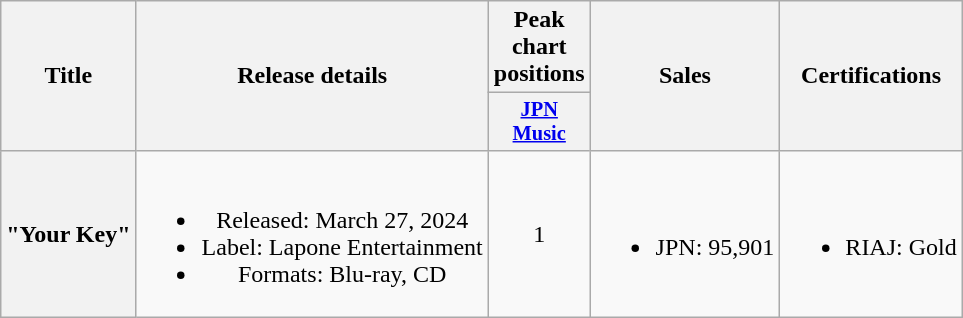<table class="wikitable plainrowheaders" style="text-align:center;">
<tr>
<th scope="col" rowspan="2">Title</th>
<th scope="col" rowspan="2">Release details</th>
<th scope="col">Peak chart positions</th>
<th scope="col" rowspan="2">Sales</th>
<th scope="col" rowspan=2>Certifications</th>
</tr>
<tr>
<th scope="col" style="width:2.75em;font-size:85%;"><a href='#'>JPN<br>Music</a><br></th>
</tr>
<tr>
<th scope="row">"Your Key"</th>
<td><br><ul><li>Released: March 27, 2024 </li><li>Label: Lapone Entertainment</li><li>Formats: Blu-ray, CD</li></ul></td>
<td>1</td>
<td><br><ul><li>JPN: 95,901</li></ul></td>
<td><br><ul><li>RIAJ: Gold</li></ul></td>
</tr>
</table>
